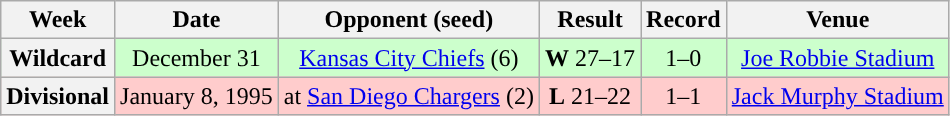<table class="wikitable" style="text-align:center">
<tr>
<th>Week</th>
<th>Date</th>
<th>Opponent (seed)</th>
<th>Result</th>
<th>Record</th>
<th>Venue</th>
</tr>
<tr style="background:#cfc">
<th>Wildcard</th>
<td>December 31</td>
<td><a href='#'>Kansas City Chiefs</a> (6)</td>
<td><strong>W</strong> 27–17</td>
<td>1–0</td>
<td><a href='#'>Joe Robbie Stadium</a></td>
</tr>
<tr style="background:#fcc">
<th>Divisional</th>
<td>January 8, 1995</td>
<td>at <a href='#'>San Diego Chargers</a> (2)</td>
<td><strong>L</strong> 21–22</td>
<td>1–1</td>
<td><a href='#'>Jack Murphy Stadium</a></td>
</tr>
</table>
